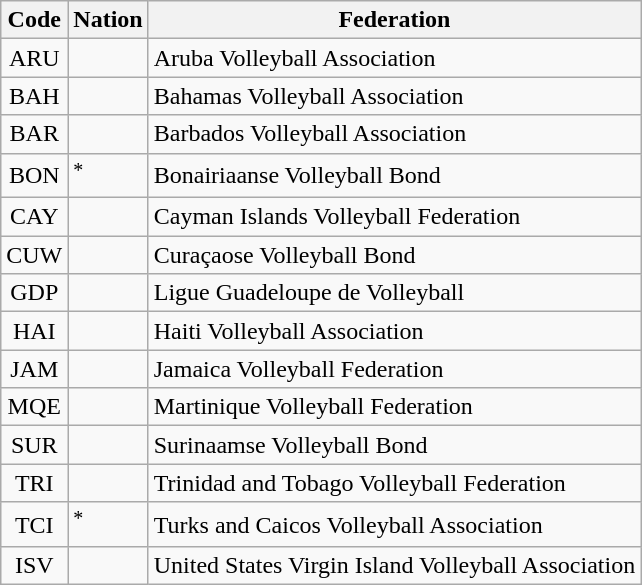<table class="wikitable">
<tr>
<th>Code</th>
<th>Nation</th>
<th>Federation</th>
</tr>
<tr>
<td style="text-align:center">ARU</td>
<td></td>
<td>Aruba Volleyball Association</td>
</tr>
<tr>
<td style="text-align:center">BAH</td>
<td></td>
<td>Bahamas Volleyball Association</td>
</tr>
<tr>
<td style="text-align:center">BAR</td>
<td></td>
<td>Barbados Volleyball Association</td>
</tr>
<tr>
<td style="text-align:center">BON</td>
<td><sup>*</sup></td>
<td>Bonairiaanse Volleyball Bond</td>
</tr>
<tr>
<td style="text-align:center">CAY</td>
<td></td>
<td>Cayman Islands Volleyball Federation</td>
</tr>
<tr>
<td style="text-align:center">CUW</td>
<td></td>
<td>Curaçaose Volleyball Bond</td>
</tr>
<tr>
<td style="text-align:center">GDP</td>
<td></td>
<td>Ligue Guadeloupe de Volleyball</td>
</tr>
<tr>
<td style="text-align:center">HAI</td>
<td></td>
<td>Haiti Volleyball Association</td>
</tr>
<tr>
<td style="text-align:center">JAM</td>
<td></td>
<td>Jamaica Volleyball Federation</td>
</tr>
<tr>
<td style="text-align:center">MQE</td>
<td></td>
<td>Martinique Volleyball Federation</td>
</tr>
<tr>
<td style="text-align:center">SUR</td>
<td></td>
<td>Surinaamse Volleyball Bond</td>
</tr>
<tr>
<td style="text-align:center">TRI</td>
<td></td>
<td>Trinidad and Tobago Volleyball Federation</td>
</tr>
<tr>
<td style="text-align:center">TCI</td>
<td><sup>*</sup></td>
<td>Turks and Caicos Volleyball Association</td>
</tr>
<tr>
<td style="text-align:center">ISV</td>
<td></td>
<td>United States Virgin Island Volleyball Association</td>
</tr>
</table>
